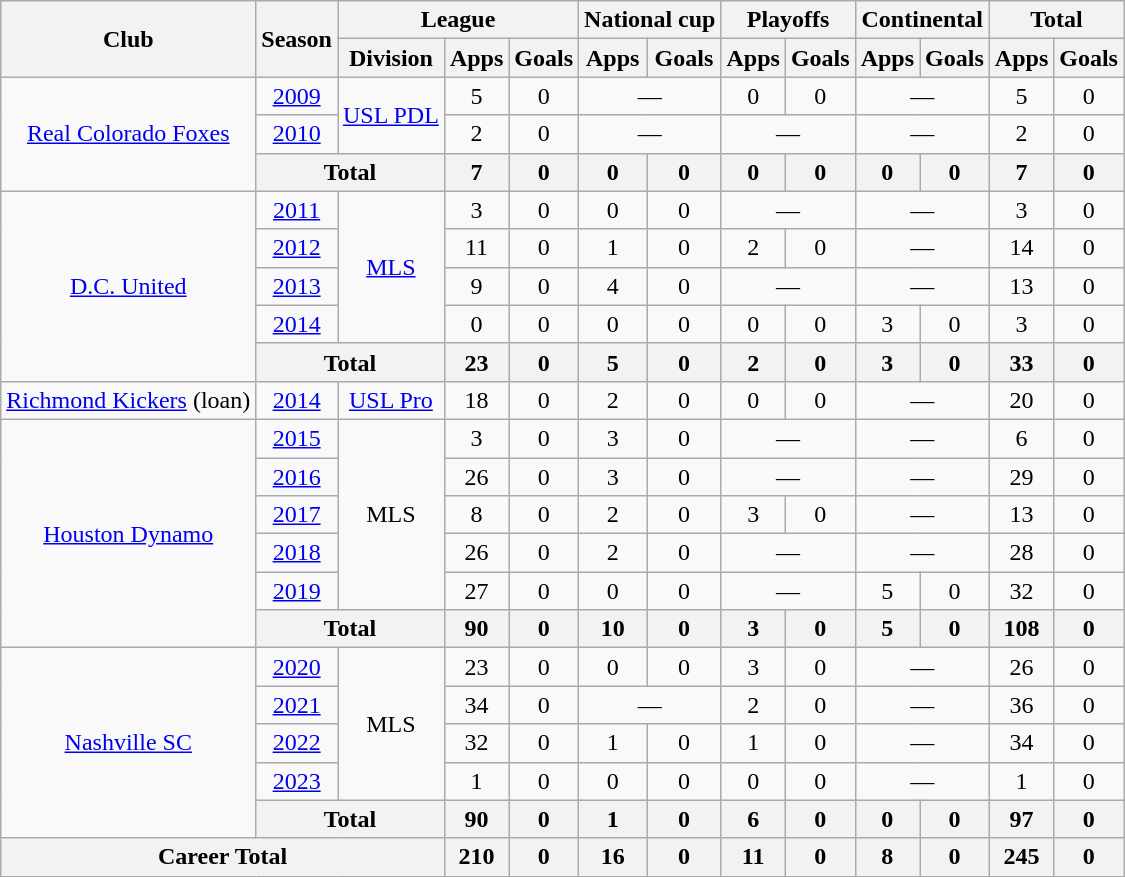<table class="wikitable" style="text-align:center">
<tr>
<th rowspan="2">Club</th>
<th rowspan="2">Season</th>
<th colspan="3">League</th>
<th colspan="2">National cup</th>
<th colspan="2">Playoffs</th>
<th colspan="2">Continental</th>
<th colspan="2">Total</th>
</tr>
<tr>
<th>Division</th>
<th>Apps</th>
<th>Goals</th>
<th>Apps</th>
<th>Goals</th>
<th>Apps</th>
<th>Goals</th>
<th>Apps</th>
<th>Goals</th>
<th>Apps</th>
<th>Goals</th>
</tr>
<tr>
<td rowspan="3"><a href='#'>Real Colorado Foxes</a></td>
<td><a href='#'>2009</a></td>
<td rowspan="2"><a href='#'>USL PDL</a></td>
<td>5</td>
<td>0</td>
<td colspan="2">—</td>
<td>0</td>
<td>0</td>
<td colspan="2">—</td>
<td>5</td>
<td>0</td>
</tr>
<tr>
<td><a href='#'>2010</a></td>
<td>2</td>
<td>0</td>
<td colspan="2">—</td>
<td colspan="2">—</td>
<td colspan="2">—</td>
<td>2</td>
<td>0</td>
</tr>
<tr>
<th colspan="2">Total</th>
<th>7</th>
<th>0</th>
<th>0</th>
<th>0</th>
<th>0</th>
<th>0</th>
<th>0</th>
<th>0</th>
<th>7</th>
<th>0</th>
</tr>
<tr>
<td rowspan="5"><a href='#'>D.C. United</a></td>
<td><a href='#'>2011</a></td>
<td rowspan="4"><a href='#'>MLS</a></td>
<td>3</td>
<td>0</td>
<td>0</td>
<td>0</td>
<td colspan="2">—</td>
<td colspan="2">—</td>
<td>3</td>
<td>0</td>
</tr>
<tr>
<td><a href='#'>2012</a></td>
<td>11</td>
<td>0</td>
<td>1</td>
<td>0</td>
<td>2</td>
<td>0</td>
<td colspan="2">—</td>
<td>14</td>
<td>0</td>
</tr>
<tr>
<td><a href='#'>2013</a></td>
<td>9</td>
<td>0</td>
<td>4</td>
<td>0</td>
<td colspan="2">—</td>
<td colspan="2">—</td>
<td>13</td>
<td>0</td>
</tr>
<tr>
<td><a href='#'>2014</a></td>
<td>0</td>
<td>0</td>
<td>0</td>
<td>0</td>
<td>0</td>
<td>0</td>
<td>3</td>
<td>0</td>
<td>3</td>
<td>0</td>
</tr>
<tr>
<th colspan="2">Total</th>
<th>23</th>
<th>0</th>
<th>5</th>
<th>0</th>
<th>2</th>
<th>0</th>
<th>3</th>
<th>0</th>
<th>33</th>
<th>0</th>
</tr>
<tr>
<td><a href='#'>Richmond Kickers</a> (loan)</td>
<td><a href='#'>2014</a></td>
<td><a href='#'>USL Pro</a></td>
<td>18</td>
<td>0</td>
<td>2</td>
<td>0</td>
<td>0</td>
<td>0</td>
<td colspan="2">—</td>
<td>20</td>
<td>0</td>
</tr>
<tr>
<td rowspan="6"><a href='#'>Houston Dynamo</a></td>
<td><a href='#'>2015</a></td>
<td rowspan="5">MLS</td>
<td>3</td>
<td>0</td>
<td>3</td>
<td>0</td>
<td colspan="2">—</td>
<td colspan="2">—</td>
<td>6</td>
<td>0</td>
</tr>
<tr>
<td><a href='#'>2016</a></td>
<td>26</td>
<td>0</td>
<td>3</td>
<td>0</td>
<td colspan="2">—</td>
<td colspan="2">—</td>
<td>29</td>
<td>0</td>
</tr>
<tr>
<td><a href='#'>2017</a></td>
<td>8</td>
<td>0</td>
<td>2</td>
<td>0</td>
<td>3</td>
<td>0</td>
<td colspan="2">—</td>
<td>13</td>
<td>0</td>
</tr>
<tr>
<td><a href='#'>2018</a></td>
<td>26</td>
<td>0</td>
<td>2</td>
<td>0</td>
<td colspan="2">—</td>
<td colspan="2">—</td>
<td>28</td>
<td>0</td>
</tr>
<tr>
<td><a href='#'>2019</a></td>
<td>27</td>
<td>0</td>
<td>0</td>
<td>0</td>
<td colspan="2">—</td>
<td>5</td>
<td>0</td>
<td>32</td>
<td>0</td>
</tr>
<tr>
<th colspan="2">Total</th>
<th>90</th>
<th>0</th>
<th>10</th>
<th>0</th>
<th>3</th>
<th>0</th>
<th>5</th>
<th>0</th>
<th>108</th>
<th>0</th>
</tr>
<tr>
<td rowspan="5"><a href='#'>Nashville SC</a></td>
<td><a href='#'>2020</a></td>
<td rowspan="4">MLS</td>
<td>23</td>
<td>0</td>
<td>0</td>
<td>0</td>
<td>3</td>
<td>0</td>
<td colspan="2">—</td>
<td>26</td>
<td>0</td>
</tr>
<tr>
<td><a href='#'>2021</a></td>
<td>34</td>
<td>0</td>
<td colspan="2">—</td>
<td>2</td>
<td>0</td>
<td colspan="2">—</td>
<td>36</td>
<td>0</td>
</tr>
<tr>
<td><a href='#'>2022</a></td>
<td>32</td>
<td>0</td>
<td>1</td>
<td>0</td>
<td>1</td>
<td>0</td>
<td colspan="2">—</td>
<td>34</td>
<td>0</td>
</tr>
<tr>
<td><a href='#'>2023</a></td>
<td>1</td>
<td>0</td>
<td>0</td>
<td>0</td>
<td>0</td>
<td>0</td>
<td colspan="2">—</td>
<td>1</td>
<td>0</td>
</tr>
<tr>
<th colspan="2">Total</th>
<th>90</th>
<th>0</th>
<th>1</th>
<th>0</th>
<th>6</th>
<th>0</th>
<th>0</th>
<th>0</th>
<th>97</th>
<th>0</th>
</tr>
<tr>
<th colspan="3">Career Total</th>
<th>210</th>
<th>0</th>
<th>16</th>
<th>0</th>
<th>11</th>
<th>0</th>
<th>8</th>
<th>0</th>
<th>245</th>
<th>0</th>
</tr>
</table>
